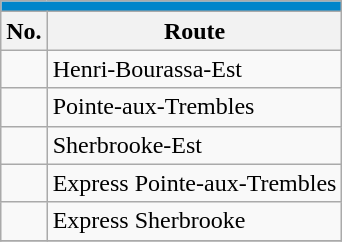<table align=center class="wikitable">
<tr>
<th style="background: #0085CA; font-size:100%; color:#FFFFFF;"colspan="4"><a href='#'></a></th>
</tr>
<tr>
<th>No.</th>
<th>Route</th>
</tr>
<tr>
<td></td>
<td>Henri-Bourassa-Est</td>
</tr>
<tr>
<td></td>
<td>Pointe-aux-Trembles</td>
</tr>
<tr>
<td></td>
<td>Sherbrooke-Est</td>
</tr>
<tr>
<td></td>
<td>Express Pointe-aux-Trembles</td>
</tr>
<tr>
<td></td>
<td>Express Sherbrooke</td>
</tr>
<tr>
</tr>
</table>
